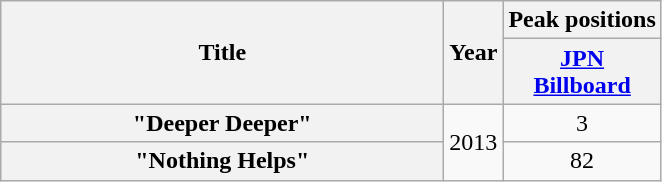<table class="wikitable plainrowheaders" style="text-align:center;">
<tr>
<th scope="col" rowspan="2" style="width:18em;">Title</th>
<th scope="col" rowspan="2">Year</th>
<th scope="col">Peak positions</th>
</tr>
<tr>
<th scope="col"><a href='#'>JPN<br>Billboard</a></th>
</tr>
<tr>
<th scope="row">"Deeper Deeper"</th>
<td rowspan="2">2013</td>
<td>3</td>
</tr>
<tr>
<th scope="row">"Nothing Helps"</th>
<td>82</td>
</tr>
</table>
